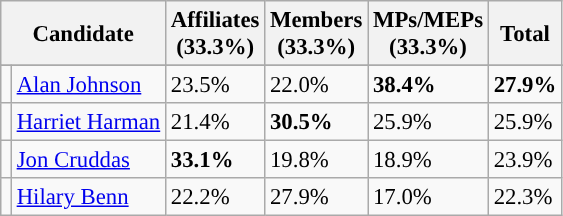<table class="wikitable" style="font-size:95%">
<tr>
<th scope="col"; colspan=2>Candidate</th>
<th scope="col">Affiliates <br> (33.3%)</th>
<th scope="col">Members <br> (33.3%)</th>
<th scope="col">MPs/MEPs <br> (33.3%)</th>
<th scope="col">Total</th>
</tr>
<tr>
</tr>
<tr>
<td style="background-color: "></td>
<td scope=“row”><a href='#'>Alan Johnson</a></td>
<td>23.5%</td>
<td>22.0%</td>
<td><strong>38.4%</strong></td>
<td><strong>27.9%</strong></td>
</tr>
<tr>
<td style="background-color: "></td>
<td scope=“row”><a href='#'>Harriet Harman</a></td>
<td>21.4%</td>
<td><strong>30.5%</strong></td>
<td>25.9%</td>
<td>25.9%</td>
</tr>
<tr>
<td style="background-color: "></td>
<td scope=“row”><a href='#'>Jon Cruddas</a></td>
<td><strong>33.1%</strong></td>
<td>19.8%</td>
<td>18.9%</td>
<td>23.9%</td>
</tr>
<tr>
<td style="background-color: "></td>
<td scope=“row”><a href='#'>Hilary Benn</a> </td>
<td>22.2%</td>
<td>27.9%</td>
<td>17.0%</td>
<td>22.3%</td>
</tr>
</table>
